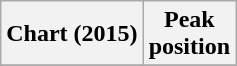<table class="wikitable">
<tr>
<th>Chart (2015)</th>
<th>Peak<br>position</th>
</tr>
<tr>
</tr>
</table>
